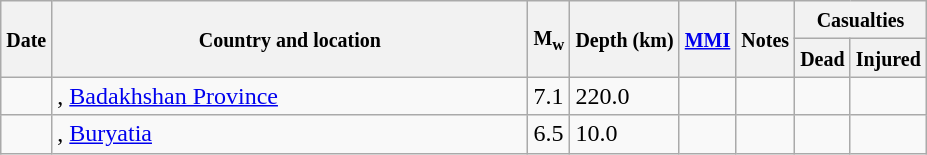<table class="wikitable sortable sort-under" style="border:1px black; margin-left:1em;">
<tr>
<th rowspan="2"><small>Date</small></th>
<th rowspan="2" style="width: 310px"><small>Country and location</small></th>
<th rowspan="2"><small>M<sub>w</sub></small></th>
<th rowspan="2"><small>Depth (km)</small></th>
<th rowspan="2"><small><a href='#'>MMI</a></small></th>
<th rowspan="2" class="unsortable"><small>Notes</small></th>
<th colspan="2"><small>Casualties</small></th>
</tr>
<tr>
<th><small>Dead</small></th>
<th><small>Injured</small></th>
</tr>
<tr>
<td></td>
<td>, <a href='#'>Badakhshan Province</a></td>
<td>7.1</td>
<td>220.0</td>
<td></td>
<td></td>
<td></td>
<td></td>
</tr>
<tr>
<td></td>
<td>, <a href='#'>Buryatia</a></td>
<td>6.5</td>
<td>10.0</td>
<td></td>
<td></td>
<td></td>
<td></td>
</tr>
</table>
